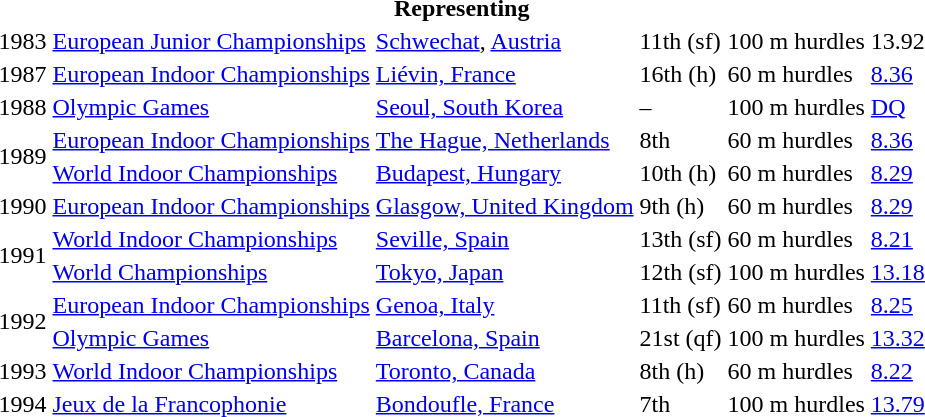<table>
<tr>
<th colspan="6">Representing </th>
</tr>
<tr>
<td>1983</td>
<td><a href='#'>European Junior Championships</a></td>
<td><a href='#'>Schwechat</a>, <a href='#'>Austria</a></td>
<td>11th (sf)</td>
<td>100 m hurdles</td>
<td>13.92</td>
</tr>
<tr>
<td>1987</td>
<td><a href='#'>European Indoor Championships</a></td>
<td><a href='#'>Liévin, France</a></td>
<td>16th (h)</td>
<td>60 m hurdles</td>
<td><a href='#'>8.36</a></td>
</tr>
<tr>
<td>1988</td>
<td><a href='#'>Olympic Games</a></td>
<td><a href='#'>Seoul, South Korea</a></td>
<td>–</td>
<td>100 m hurdles</td>
<td><a href='#'>DQ</a></td>
</tr>
<tr>
<td rowspan=2>1989</td>
<td><a href='#'>European Indoor Championships</a></td>
<td><a href='#'>The Hague, Netherlands</a></td>
<td>8th</td>
<td>60 m hurdles</td>
<td><a href='#'>8.36</a></td>
</tr>
<tr>
<td><a href='#'>World Indoor Championships</a></td>
<td><a href='#'>Budapest, Hungary</a></td>
<td>10th (h)</td>
<td>60 m hurdles</td>
<td><a href='#'>8.29</a></td>
</tr>
<tr>
<td>1990</td>
<td><a href='#'>European Indoor Championships</a></td>
<td><a href='#'>Glasgow, United Kingdom</a></td>
<td>9th (h)</td>
<td>60 m hurdles</td>
<td><a href='#'>8.29</a></td>
</tr>
<tr>
<td rowspan=2>1991</td>
<td><a href='#'>World Indoor Championships</a></td>
<td><a href='#'>Seville, Spain</a></td>
<td>13th (sf)</td>
<td>60 m hurdles</td>
<td><a href='#'>8.21</a></td>
</tr>
<tr>
<td><a href='#'>World Championships</a></td>
<td><a href='#'>Tokyo, Japan</a></td>
<td>12th (sf)</td>
<td>100 m hurdles</td>
<td><a href='#'>13.18</a></td>
</tr>
<tr>
<td rowspan=2>1992</td>
<td><a href='#'>European Indoor Championships</a></td>
<td><a href='#'>Genoa, Italy</a></td>
<td>11th (sf)</td>
<td>60 m hurdles</td>
<td><a href='#'>8.25</a></td>
</tr>
<tr>
<td><a href='#'>Olympic Games</a></td>
<td><a href='#'>Barcelona, Spain</a></td>
<td>21st (qf)</td>
<td>100 m hurdles</td>
<td><a href='#'>13.32</a></td>
</tr>
<tr>
<td>1993</td>
<td><a href='#'>World Indoor Championships</a></td>
<td><a href='#'>Toronto, Canada</a></td>
<td>8th (h)</td>
<td>60 m hurdles</td>
<td><a href='#'>8.22</a></td>
</tr>
<tr>
<td>1994</td>
<td><a href='#'>Jeux de la Francophonie</a></td>
<td><a href='#'>Bondoufle, France</a></td>
<td>7th</td>
<td>100 m hurdles</td>
<td><a href='#'>13.79</a></td>
</tr>
</table>
